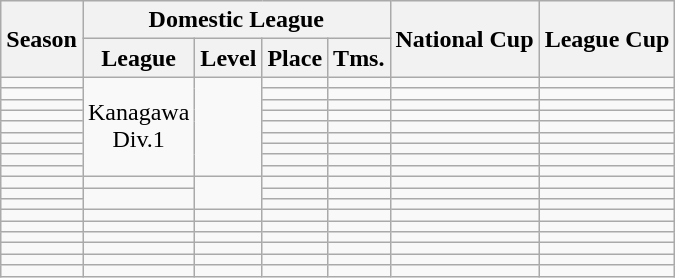<table class="wikitable">
<tr style="background:#f0f6fa;">
<th rowspan="2"><strong>Season</strong></th>
<th colspan="4"><strong>Domestic League</strong></th>
<th rowspan="2"><strong>National Cup</strong></th>
<th rowspan="2"><strong>League Cup</strong></th>
</tr>
<tr>
<th>League</th>
<th>Level</th>
<th>Place</th>
<th>Tms.</th>
</tr>
<tr>
<td></td>
<td rowspan="9" style="text-align:center;">Kanagawa<br>Div.1</td>
<td rowspan="9"></td>
<td></td>
<td></td>
<td></td>
<td></td>
</tr>
<tr>
<td></td>
<td></td>
<td></td>
<td></td>
<td></td>
</tr>
<tr>
<td></td>
<td></td>
<td></td>
<td></td>
<td></td>
</tr>
<tr>
<td></td>
<td></td>
<td></td>
<td></td>
<td></td>
</tr>
<tr>
<td></td>
<td></td>
<td></td>
<td></td>
<td></td>
</tr>
<tr>
<td></td>
<td></td>
<td></td>
<td></td>
<td></td>
</tr>
<tr>
<td></td>
<td></td>
<td></td>
<td></td>
<td></td>
</tr>
<tr>
<td></td>
<td></td>
<td></td>
<td></td>
<td></td>
</tr>
<tr>
<td></td>
<td></td>
<td></td>
<td></td>
<td></td>
</tr>
<tr>
<td></td>
<td></td>
<td rowspan="3"></td>
<td></td>
<td></td>
<td></td>
<td></td>
</tr>
<tr>
<td></td>
<td rowspan="2"></td>
<td></td>
<td></td>
<td></td>
<td></td>
</tr>
<tr>
<td></td>
<td></td>
<td></td>
<td></td>
<td></td>
</tr>
<tr>
<td></td>
<td></td>
<td></td>
<td></td>
<td></td>
<td></td>
<td></td>
</tr>
<tr>
<td></td>
<td></td>
<td></td>
<td></td>
<td></td>
<td></td>
<td></td>
</tr>
<tr>
<td></td>
<td></td>
<td></td>
<td></td>
<td></td>
<td></td>
<td></td>
</tr>
<tr>
<td></td>
<td></td>
<td></td>
<td></td>
<td></td>
<td></td>
<td></td>
</tr>
<tr>
<td></td>
<td></td>
<td></td>
<td></td>
<td></td>
<td></td>
<td></td>
</tr>
<tr>
<td></td>
<td></td>
<td></td>
<td></td>
<td></td>
<td></td>
<td></td>
</tr>
</table>
